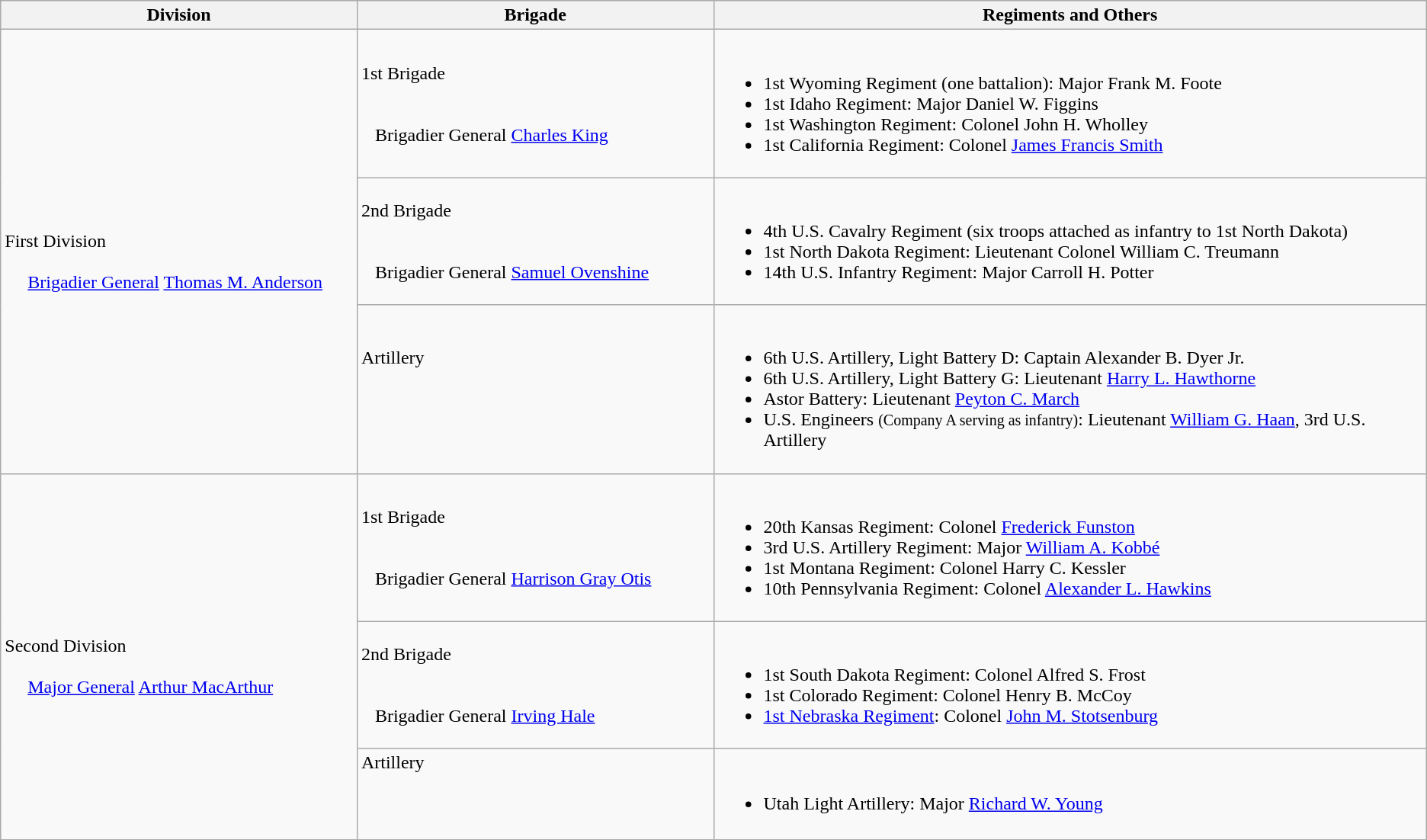<table class="wikitable">
<tr>
<th width=25%>Division</th>
<th width=25%>Brigade</th>
<th>Regiments and Others</th>
</tr>
<tr>
<td rowspan=3><br>First Division<br><br>    
<a href='#'>Brigadier General</a> <a href='#'>Thomas M. Anderson</a></td>
<td>1st Brigade<br><br><br>  
Brigadier General <a href='#'>Charles King</a></td>
<td><br><ul><li>1st Wyoming Regiment (one battalion): Major Frank M. Foote</li><li>1st Idaho Regiment: Major Daniel W. Figgins</li><li>1st Washington Regiment: Colonel John H. Wholley</li><li>1st California Regiment: Colonel <a href='#'>James Francis Smith</a></li></ul></td>
</tr>
<tr>
<td>2nd Brigade<br><br><br>  
Brigadier General <a href='#'>Samuel Ovenshine</a></td>
<td><br><ul><li>4th U.S. Cavalry Regiment (six troops attached as infantry to 1st North Dakota)</li><li>1st North Dakota Regiment: Lieutenant Colonel William C. Treumann</li><li>14th U.S. Infantry Regiment: Major Carroll H. Potter</li></ul></td>
</tr>
<tr>
<td>Artillery<br><br><br>  </td>
<td><br><ul><li>6th U.S. Artillery, Light Battery D: Captain Alexander B. Dyer Jr.</li><li>6th U.S. Artillery, Light Battery G: Lieutenant <a href='#'>Harry L. Hawthorne</a></li><li>Astor Battery: Lieutenant <a href='#'>Peyton C. March</a></li><li>U.S. Engineers <small>(Company A serving as infantry)</small>: Lieutenant <a href='#'>William G. Haan</a>, 3rd U.S. Artillery</li></ul></td>
</tr>
<tr>
<td rowspan=3><br>Second Division<br><br>    
<a href='#'>Major General</a> <a href='#'>Arthur MacArthur</a></td>
<td>1st Brigade<br><br><br>  
Brigadier General <a href='#'>Harrison Gray Otis</a></td>
<td><br><ul><li>20th Kansas Regiment: Colonel <a href='#'>Frederick Funston</a></li><li>3rd U.S. Artillery Regiment: Major <a href='#'>William A. Kobbé</a></li><li>1st Montana Regiment: Colonel Harry C. Kessler</li><li>10th Pennsylvania Regiment: Colonel <a href='#'>Alexander L. Hawkins</a></li></ul></td>
</tr>
<tr>
<td>2nd Brigade<br><br><br>  
Brigadier General <a href='#'>Irving Hale</a></td>
<td><br><ul><li>1st South Dakota Regiment: Colonel Alfred S. Frost</li><li>1st Colorado Regiment: Colonel Henry B. McCoy</li><li><a href='#'>1st Nebraska Regiment</a>: Colonel <a href='#'>John M. Stotsenburg</a></li></ul></td>
</tr>
<tr>
<td>Artillery<br><br><br>  </td>
<td><br><ul><li>Utah Light Artillery: Major <a href='#'>Richard W. Young</a></li></ul></td>
</tr>
</table>
